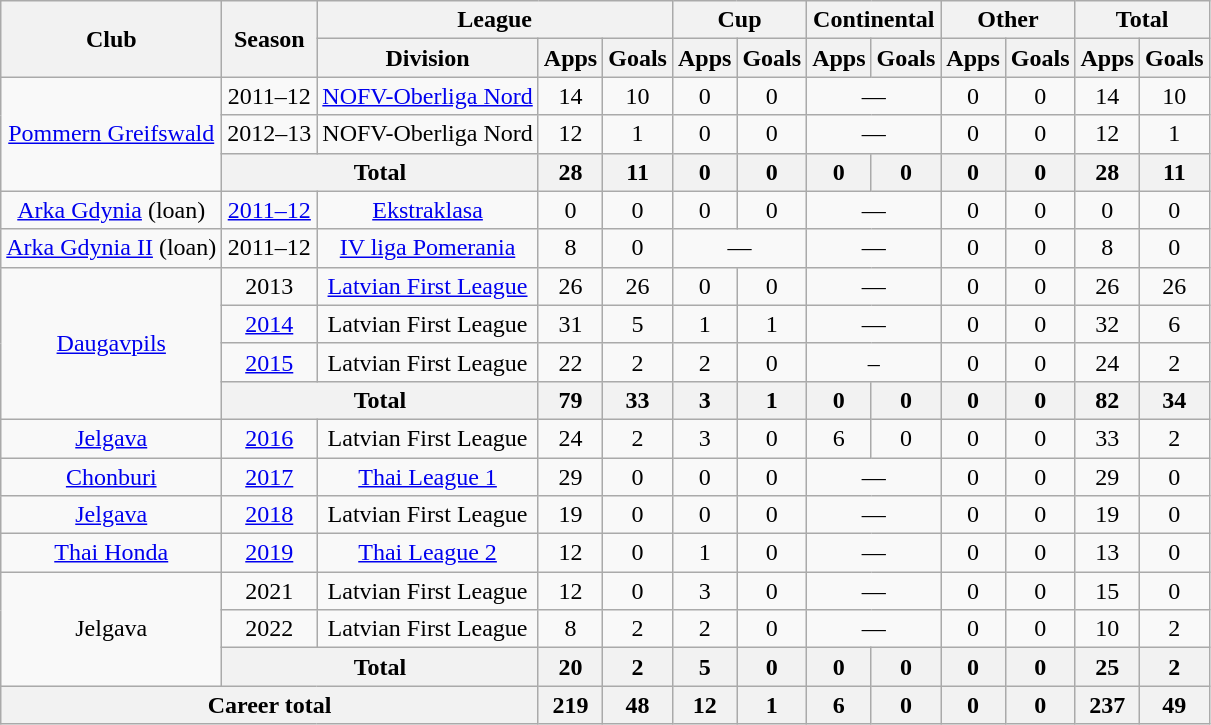<table class="wikitable" style="text-align: center;">
<tr>
<th rowspan="2">Club</th>
<th rowspan="2">Season</th>
<th colspan="3">League</th>
<th colspan="2">Cup</th>
<th colspan="2">Continental</th>
<th colspan="2">Other</th>
<th colspan="2">Total</th>
</tr>
<tr>
<th>Division</th>
<th>Apps</th>
<th>Goals</th>
<th>Apps</th>
<th>Goals</th>
<th>Apps</th>
<th>Goals</th>
<th>Apps</th>
<th>Goals</th>
<th>Apps</th>
<th>Goals</th>
</tr>
<tr>
<td rowspan="3"><a href='#'>Pommern Greifswald</a></td>
<td>2011–12</td>
<td><a href='#'>NOFV-Oberliga Nord</a></td>
<td>14</td>
<td>10</td>
<td>0</td>
<td>0</td>
<td colspan="2">—</td>
<td>0</td>
<td>0</td>
<td>14</td>
<td>10</td>
</tr>
<tr>
<td>2012–13</td>
<td>NOFV-Oberliga Nord</td>
<td>12</td>
<td>1</td>
<td>0</td>
<td>0</td>
<td colspan="2">—</td>
<td>0</td>
<td>0</td>
<td>12</td>
<td>1</td>
</tr>
<tr>
<th colspan="2"><strong>Total</strong></th>
<th>28</th>
<th>11</th>
<th>0</th>
<th>0</th>
<th>0</th>
<th>0</th>
<th>0</th>
<th>0</th>
<th>28</th>
<th>11</th>
</tr>
<tr>
<td><a href='#'>Arka Gdynia</a> (loan)</td>
<td><a href='#'>2011–12</a></td>
<td><a href='#'>Ekstraklasa</a></td>
<td>0</td>
<td>0</td>
<td>0</td>
<td>0</td>
<td colspan="2">—</td>
<td>0</td>
<td>0</td>
<td>0</td>
<td>0</td>
</tr>
<tr>
<td><a href='#'>Arka Gdynia II</a> (loan)</td>
<td>2011–12</td>
<td><a href='#'>IV liga Pomerania</a></td>
<td>8</td>
<td>0</td>
<td colspan="2">—</td>
<td colspan="2">—</td>
<td>0</td>
<td>0</td>
<td>8</td>
<td>0</td>
</tr>
<tr>
<td rowspan="4"><a href='#'>Daugavpils</a></td>
<td>2013</td>
<td><a href='#'>Latvian First League</a></td>
<td>26</td>
<td>26</td>
<td>0</td>
<td>0</td>
<td colspan="2">—</td>
<td>0</td>
<td>0</td>
<td>26</td>
<td>26</td>
</tr>
<tr>
<td><a href='#'>2014</a></td>
<td>Latvian First League</td>
<td>31</td>
<td>5</td>
<td>1</td>
<td>1</td>
<td colspan="2">—</td>
<td>0</td>
<td>0</td>
<td>32</td>
<td>6</td>
</tr>
<tr>
<td><a href='#'>2015</a></td>
<td>Latvian First League</td>
<td>22</td>
<td>2</td>
<td>2</td>
<td>0</td>
<td colspan="2">–</td>
<td>0</td>
<td>0</td>
<td>24</td>
<td>2</td>
</tr>
<tr>
<th colspan="2"><strong>Total</strong></th>
<th>79</th>
<th>33</th>
<th>3</th>
<th>1</th>
<th>0</th>
<th>0</th>
<th>0</th>
<th>0</th>
<th>82</th>
<th>34</th>
</tr>
<tr>
<td><a href='#'>Jelgava</a></td>
<td><a href='#'>2016</a></td>
<td>Latvian First League</td>
<td>24</td>
<td>2</td>
<td>3</td>
<td>0</td>
<td>6</td>
<td>0</td>
<td>0</td>
<td>0</td>
<td>33</td>
<td>2</td>
</tr>
<tr>
<td><a href='#'>Chonburi</a></td>
<td><a href='#'>2017</a></td>
<td><a href='#'>Thai League 1</a></td>
<td>29</td>
<td>0</td>
<td>0</td>
<td>0</td>
<td colspan="2">—</td>
<td>0</td>
<td>0</td>
<td>29</td>
<td>0</td>
</tr>
<tr>
<td><a href='#'>Jelgava</a></td>
<td><a href='#'>2018</a></td>
<td>Latvian First League</td>
<td>19</td>
<td>0</td>
<td>0</td>
<td>0</td>
<td colspan="2">—</td>
<td>0</td>
<td>0</td>
<td>19</td>
<td>0</td>
</tr>
<tr>
<td><a href='#'>Thai Honda</a></td>
<td><a href='#'>2019</a></td>
<td><a href='#'>Thai League 2</a></td>
<td>12</td>
<td>0</td>
<td>1</td>
<td>0</td>
<td colspan="2">—</td>
<td>0</td>
<td>0</td>
<td>13</td>
<td>0</td>
</tr>
<tr>
<td rowspan="3">Jelgava</td>
<td>2021</td>
<td>Latvian First League</td>
<td>12</td>
<td>0</td>
<td>3</td>
<td>0</td>
<td colspan="2">—</td>
<td>0</td>
<td>0</td>
<td>15</td>
<td>0</td>
</tr>
<tr>
<td>2022</td>
<td>Latvian First League</td>
<td>8</td>
<td>2</td>
<td>2</td>
<td>0</td>
<td colspan="2">—</td>
<td>0</td>
<td>0</td>
<td>10</td>
<td>2</td>
</tr>
<tr>
<th colspan="2"><strong>Total</strong></th>
<th>20</th>
<th>2</th>
<th>5</th>
<th>0</th>
<th>0</th>
<th>0</th>
<th>0</th>
<th>0</th>
<th>25</th>
<th>2</th>
</tr>
<tr>
<th colspan=3>Career total</th>
<th>219</th>
<th>48</th>
<th>12</th>
<th>1</th>
<th>6</th>
<th>0</th>
<th>0</th>
<th>0</th>
<th>237</th>
<th>49</th>
</tr>
</table>
